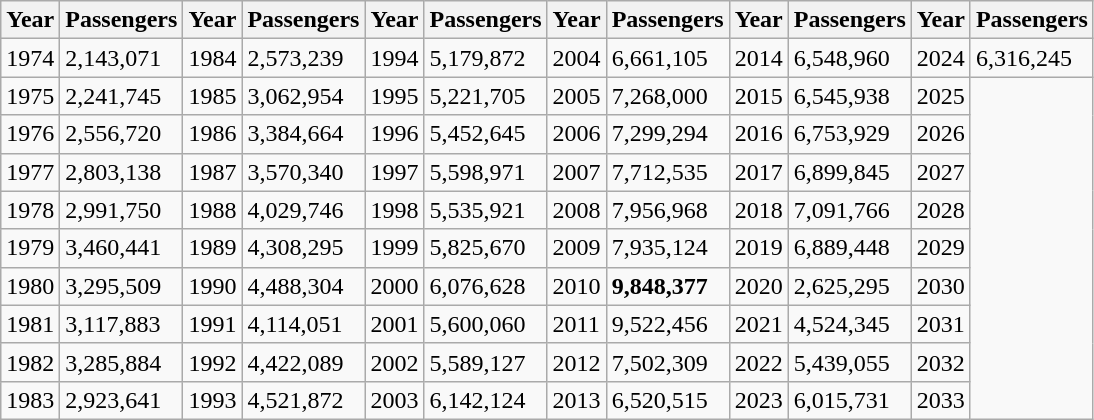<table class="wikitable">
<tr>
<th>Year</th>
<th>Passengers</th>
<th>Year</th>
<th>Passengers</th>
<th>Year</th>
<th>Passengers</th>
<th>Year</th>
<th>Passengers</th>
<th>Year</th>
<th>Passengers</th>
<th>Year</th>
<th>Passengers</th>
</tr>
<tr>
<td>1974</td>
<td>2,143,071</td>
<td>1984</td>
<td>2,573,239</td>
<td>1994</td>
<td>5,179,872</td>
<td>2004</td>
<td>6,661,105</td>
<td>2014</td>
<td>6,548,960</td>
<td>2024</td>
<td>6,316,245</td>
</tr>
<tr>
<td>1975</td>
<td>2,241,745</td>
<td>1985</td>
<td>3,062,954</td>
<td>1995</td>
<td>5,221,705</td>
<td>2005</td>
<td>7,268,000</td>
<td>2015</td>
<td>6,545,938</td>
<td>2025</td>
</tr>
<tr>
<td>1976</td>
<td>2,556,720</td>
<td>1986</td>
<td>3,384,664</td>
<td>1996</td>
<td>5,452,645</td>
<td>2006</td>
<td>7,299,294</td>
<td>2016</td>
<td>6,753,929</td>
<td>2026</td>
</tr>
<tr>
<td>1977</td>
<td>2,803,138</td>
<td>1987</td>
<td>3,570,340</td>
<td>1997</td>
<td>5,598,971</td>
<td>2007</td>
<td>7,712,535</td>
<td>2017</td>
<td>6,899,845</td>
<td>2027</td>
</tr>
<tr>
<td>1978</td>
<td>2,991,750</td>
<td>1988</td>
<td>4,029,746</td>
<td>1998</td>
<td>5,535,921</td>
<td>2008</td>
<td>7,956,968</td>
<td>2018</td>
<td>7,091,766</td>
<td>2028</td>
</tr>
<tr>
<td>1979</td>
<td>3,460,441</td>
<td>1989</td>
<td>4,308,295</td>
<td>1999</td>
<td>5,825,670</td>
<td>2009</td>
<td>7,935,124</td>
<td>2019</td>
<td>6,889,448</td>
<td>2029</td>
</tr>
<tr>
<td>1980</td>
<td>3,295,509</td>
<td>1990</td>
<td>4,488,304</td>
<td>2000</td>
<td>6,076,628</td>
<td>2010</td>
<td><strong>9,848,377</strong></td>
<td>2020</td>
<td>2,625,295</td>
<td>2030</td>
</tr>
<tr>
<td>1981</td>
<td>3,117,883</td>
<td>1991</td>
<td>4,114,051</td>
<td>2001</td>
<td>5,600,060</td>
<td>2011</td>
<td>9,522,456</td>
<td>2021</td>
<td>4,524,345</td>
<td>2031</td>
</tr>
<tr>
<td>1982</td>
<td>3,285,884</td>
<td>1992</td>
<td>4,422,089</td>
<td>2002</td>
<td>5,589,127</td>
<td>2012</td>
<td>7,502,309</td>
<td>2022</td>
<td>5,439,055</td>
<td>2032</td>
</tr>
<tr>
<td>1983</td>
<td>2,923,641</td>
<td>1993</td>
<td>4,521,872</td>
<td>2003</td>
<td>6,142,124</td>
<td>2013</td>
<td>6,520,515</td>
<td>2023</td>
<td>6,015,731</td>
<td>2033</td>
</tr>
</table>
